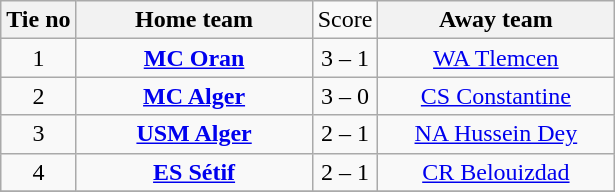<table class="wikitable" style="text-align:center">
<tr>
<th>Tie no</th>
<th style="width:150px;">Home team</th>
<td>Score</td>
<th style="width:150px;">Away team</th>
</tr>
<tr>
<td>1</td>
<td><strong><a href='#'>MC Oran</a></strong></td>
<td>3 – 1</td>
<td><a href='#'>WA Tlemcen</a></td>
</tr>
<tr>
<td>2</td>
<td><strong><a href='#'>MC Alger</a></strong></td>
<td>3 – 0</td>
<td><a href='#'>CS Constantine</a></td>
</tr>
<tr>
<td>3</td>
<td><strong><a href='#'>USM Alger</a></strong></td>
<td>2 – 1</td>
<td><a href='#'>NA Hussein Dey</a></td>
</tr>
<tr>
<td>4</td>
<td><strong><a href='#'>ES Sétif</a></strong></td>
<td>2 – 1</td>
<td><a href='#'>CR Belouizdad</a></td>
</tr>
<tr>
</tr>
</table>
